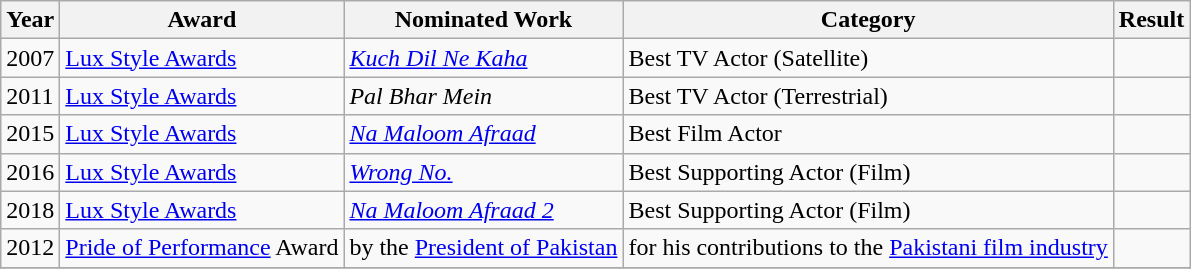<table class="wikitable sortable">
<tr>
<th>Year</th>
<th>Award</th>
<th>Nominated Work</th>
<th>Category</th>
<th>Result</th>
</tr>
<tr>
<td>2007</td>
<td><a href='#'>Lux Style Awards</a></td>
<td><em><a href='#'>Kuch Dil Ne Kaha</a></em></td>
<td>Best TV Actor (Satellite)</td>
<td></td>
</tr>
<tr>
<td>2011</td>
<td><a href='#'>Lux Style Awards</a></td>
<td><em>Pal Bhar Mein</em></td>
<td>Best TV Actor (Terrestrial)</td>
<td></td>
</tr>
<tr>
<td>2015</td>
<td><a href='#'>Lux Style Awards</a></td>
<td><em><a href='#'>Na Maloom Afraad</a></em></td>
<td>Best Film Actor</td>
<td></td>
</tr>
<tr>
<td>2016</td>
<td><a href='#'>Lux Style Awards</a></td>
<td><em><a href='#'>Wrong No.</a></em></td>
<td>Best Supporting Actor (Film)</td>
<td></td>
</tr>
<tr>
<td>2018</td>
<td><a href='#'>Lux Style Awards</a></td>
<td><em><a href='#'>Na Maloom Afraad 2</a></em></td>
<td>Best Supporting Actor (Film)</td>
<td></td>
</tr>
<tr>
<td>2012</td>
<td><a href='#'>Pride of Performance</a> Award</td>
<td>by the <a href='#'>President of Pakistan</a></td>
<td>for his contributions to the <a href='#'>Pakistani film industry</a></td>
<td></td>
</tr>
<tr>
</tr>
</table>
